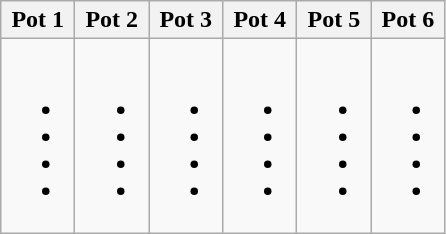<table class="wikitable">
<tr>
<th width=16%>Pot 1</th>
<th width=16%>Pot 2</th>
<th width=16%>Pot 3</th>
<th width=16%>Pot 4</th>
<th width=16%>Pot 5</th>
<th width=16%>Pot 6</th>
</tr>
<tr style="vertical-align: top;">
<td><br><ul><li></li><li></li><li></li><li></li></ul></td>
<td><br><ul><li></li><li></li><li></li><li></li></ul></td>
<td><br><ul><li></li><li></li><li></li><li></li></ul></td>
<td><br><ul><li></li><li></li><li></li><li></li></ul></td>
<td><br><ul><li></li><li></li><li></li><li></li></ul></td>
<td><br><ul><li></li><li></li><li></li><li></li></ul></td>
</tr>
</table>
